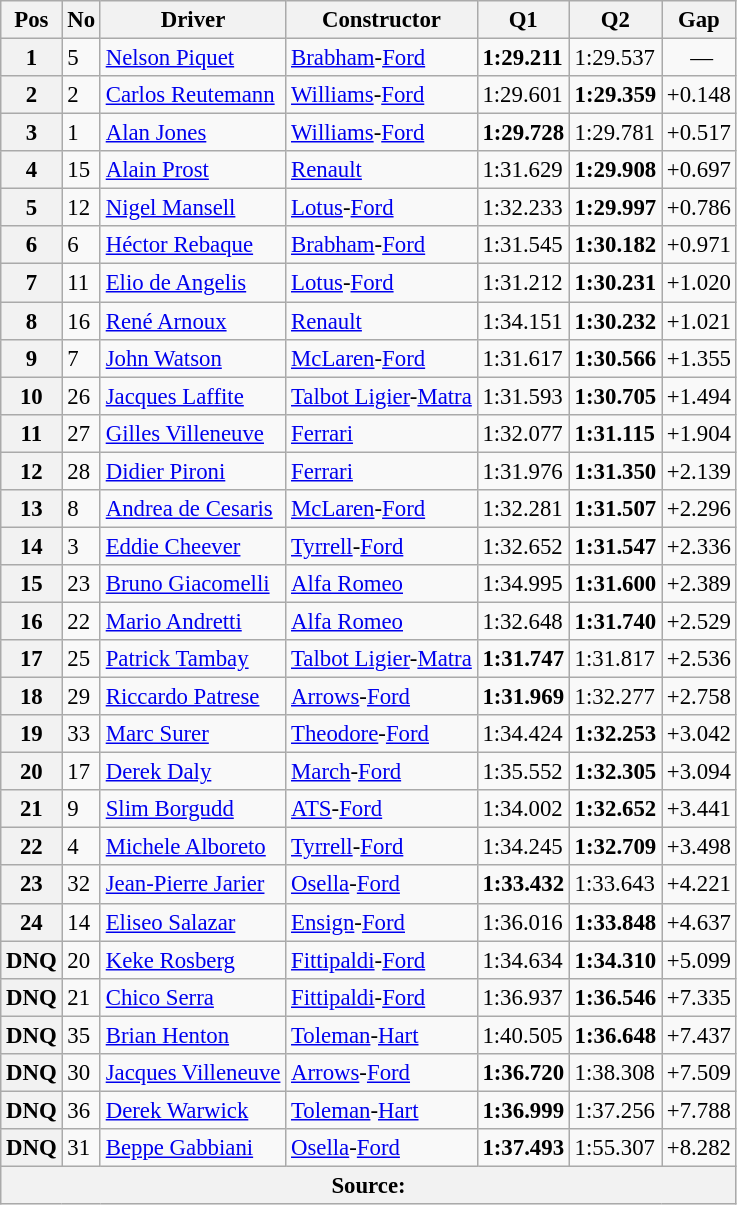<table class="wikitable sortable" style="font-size: 95%;">
<tr>
<th>Pos</th>
<th>No</th>
<th>Driver</th>
<th>Constructor</th>
<th>Q1</th>
<th>Q2</th>
<th>Gap</th>
</tr>
<tr>
<th>1</th>
<td>5</td>
<td> <a href='#'>Nelson Piquet</a></td>
<td><a href='#'>Brabham</a>-<a href='#'>Ford</a></td>
<td><strong>1:29.211</strong></td>
<td>1:29.537</td>
<td style="text-align: center"> —</td>
</tr>
<tr>
<th>2</th>
<td>2</td>
<td> <a href='#'>Carlos Reutemann</a></td>
<td><a href='#'>Williams</a>-<a href='#'>Ford</a></td>
<td>1:29.601</td>
<td><strong>1:29.359</strong></td>
<td>+0.148</td>
</tr>
<tr>
<th>3</th>
<td>1</td>
<td> <a href='#'>Alan Jones</a></td>
<td><a href='#'>Williams</a>-<a href='#'>Ford</a></td>
<td><strong>1:29.728</strong></td>
<td>1:29.781</td>
<td>+0.517</td>
</tr>
<tr>
<th>4</th>
<td>15</td>
<td> <a href='#'>Alain Prost</a></td>
<td><a href='#'>Renault</a></td>
<td>1:31.629</td>
<td><strong>1:29.908</strong></td>
<td>+0.697</td>
</tr>
<tr>
<th>5</th>
<td>12</td>
<td> <a href='#'>Nigel Mansell</a></td>
<td><a href='#'>Lotus</a>-<a href='#'>Ford</a></td>
<td>1:32.233</td>
<td><strong>1:29.997</strong></td>
<td>+0.786</td>
</tr>
<tr>
<th>6</th>
<td>6</td>
<td> <a href='#'>Héctor Rebaque</a></td>
<td><a href='#'>Brabham</a>-<a href='#'>Ford</a></td>
<td>1:31.545</td>
<td><strong>1:30.182</strong></td>
<td>+0.971</td>
</tr>
<tr>
<th>7</th>
<td>11</td>
<td> <a href='#'>Elio de Angelis</a></td>
<td><a href='#'>Lotus</a>-<a href='#'>Ford</a></td>
<td>1:31.212</td>
<td><strong>1:30.231</strong></td>
<td>+1.020</td>
</tr>
<tr>
<th>8</th>
<td>16</td>
<td> <a href='#'>René Arnoux</a></td>
<td><a href='#'>Renault</a></td>
<td>1:34.151</td>
<td><strong>1:30.232</strong></td>
<td>+1.021</td>
</tr>
<tr>
<th>9</th>
<td>7</td>
<td> <a href='#'>John Watson</a></td>
<td><a href='#'>McLaren</a>-<a href='#'>Ford</a></td>
<td>1:31.617</td>
<td><strong>1:30.566</strong></td>
<td>+1.355</td>
</tr>
<tr>
<th>10</th>
<td>26</td>
<td> <a href='#'>Jacques Laffite</a></td>
<td><a href='#'>Talbot Ligier</a>-<a href='#'>Matra</a></td>
<td>1:31.593</td>
<td><strong>1:30.705</strong></td>
<td>+1.494</td>
</tr>
<tr>
<th>11</th>
<td>27</td>
<td> <a href='#'>Gilles Villeneuve</a></td>
<td><a href='#'>Ferrari</a></td>
<td>1:32.077</td>
<td><strong>1:31.115</strong></td>
<td>+1.904</td>
</tr>
<tr>
<th>12</th>
<td>28</td>
<td> <a href='#'>Didier Pironi</a></td>
<td><a href='#'>Ferrari</a></td>
<td>1:31.976</td>
<td><strong>1:31.350</strong></td>
<td>+2.139</td>
</tr>
<tr>
<th>13</th>
<td>8</td>
<td> <a href='#'>Andrea de Cesaris</a></td>
<td><a href='#'>McLaren</a>-<a href='#'>Ford</a></td>
<td>1:32.281</td>
<td><strong>1:31.507</strong></td>
<td>+2.296</td>
</tr>
<tr>
<th>14</th>
<td>3</td>
<td> <a href='#'>Eddie Cheever</a></td>
<td><a href='#'>Tyrrell</a>-<a href='#'>Ford</a></td>
<td>1:32.652</td>
<td><strong>1:31.547</strong></td>
<td>+2.336</td>
</tr>
<tr>
<th>15</th>
<td>23</td>
<td> <a href='#'>Bruno Giacomelli</a></td>
<td><a href='#'>Alfa Romeo</a></td>
<td>1:34.995</td>
<td><strong>1:31.600</strong></td>
<td>+2.389</td>
</tr>
<tr>
<th>16</th>
<td>22</td>
<td> <a href='#'>Mario Andretti</a></td>
<td><a href='#'>Alfa Romeo</a></td>
<td>1:32.648</td>
<td><strong>1:31.740</strong></td>
<td>+2.529</td>
</tr>
<tr>
<th>17</th>
<td>25</td>
<td> <a href='#'>Patrick Tambay</a></td>
<td><a href='#'>Talbot Ligier</a>-<a href='#'>Matra</a></td>
<td><strong>1:31.747</strong></td>
<td>1:31.817</td>
<td>+2.536</td>
</tr>
<tr>
<th>18</th>
<td>29</td>
<td> <a href='#'>Riccardo Patrese</a></td>
<td><a href='#'>Arrows</a>-<a href='#'>Ford</a></td>
<td><strong>1:31.969</strong></td>
<td>1:32.277</td>
<td>+2.758</td>
</tr>
<tr>
<th>19</th>
<td>33</td>
<td> <a href='#'>Marc Surer</a></td>
<td><a href='#'>Theodore</a>-<a href='#'>Ford</a></td>
<td>1:34.424</td>
<td><strong>1:32.253</strong></td>
<td>+3.042</td>
</tr>
<tr>
<th>20</th>
<td>17</td>
<td> <a href='#'>Derek Daly</a></td>
<td><a href='#'>March</a>-<a href='#'>Ford</a></td>
<td>1:35.552</td>
<td><strong>1:32.305</strong></td>
<td>+3.094</td>
</tr>
<tr>
<th>21</th>
<td>9</td>
<td> <a href='#'>Slim Borgudd</a></td>
<td><a href='#'>ATS</a>-<a href='#'>Ford</a></td>
<td>1:34.002</td>
<td><strong>1:32.652</strong></td>
<td>+3.441</td>
</tr>
<tr>
<th>22</th>
<td>4</td>
<td> <a href='#'>Michele Alboreto</a></td>
<td><a href='#'>Tyrrell</a>-<a href='#'>Ford</a></td>
<td>1:34.245</td>
<td><strong>1:32.709</strong></td>
<td>+3.498</td>
</tr>
<tr>
<th>23</th>
<td>32</td>
<td> <a href='#'>Jean-Pierre Jarier</a></td>
<td><a href='#'>Osella</a>-<a href='#'>Ford</a></td>
<td><strong>1:33.432</strong></td>
<td>1:33.643</td>
<td>+4.221</td>
</tr>
<tr>
<th>24</th>
<td>14</td>
<td> <a href='#'>Eliseo Salazar</a></td>
<td><a href='#'>Ensign</a>-<a href='#'>Ford</a></td>
<td>1:36.016</td>
<td><strong>1:33.848</strong></td>
<td>+4.637</td>
</tr>
<tr>
<th>DNQ</th>
<td>20</td>
<td> <a href='#'>Keke Rosberg</a></td>
<td><a href='#'>Fittipaldi</a>-<a href='#'>Ford</a></td>
<td>1:34.634</td>
<td><strong>1:34.310</strong></td>
<td>+5.099</td>
</tr>
<tr>
<th>DNQ</th>
<td>21</td>
<td> <a href='#'>Chico Serra</a></td>
<td><a href='#'>Fittipaldi</a>-<a href='#'>Ford</a></td>
<td>1:36.937</td>
<td><strong>1:36.546</strong></td>
<td>+7.335</td>
</tr>
<tr>
<th>DNQ</th>
<td>35</td>
<td> <a href='#'>Brian Henton</a></td>
<td><a href='#'>Toleman</a>-<a href='#'>Hart</a></td>
<td>1:40.505</td>
<td><strong>1:36.648</strong></td>
<td>+7.437</td>
</tr>
<tr>
<th>DNQ</th>
<td>30</td>
<td> <a href='#'>Jacques Villeneuve</a></td>
<td><a href='#'>Arrows</a>-<a href='#'>Ford</a></td>
<td><strong>1:36.720</strong></td>
<td>1:38.308</td>
<td>+7.509</td>
</tr>
<tr>
<th>DNQ</th>
<td>36</td>
<td> <a href='#'>Derek Warwick</a></td>
<td><a href='#'>Toleman</a>-<a href='#'>Hart</a></td>
<td><strong>1:36.999</strong></td>
<td>1:37.256</td>
<td>+7.788</td>
</tr>
<tr>
<th>DNQ</th>
<td>31</td>
<td> <a href='#'>Beppe Gabbiani</a></td>
<td><a href='#'>Osella</a>-<a href='#'>Ford</a></td>
<td><strong>1:37.493</strong></td>
<td>1:55.307</td>
<td>+8.282</td>
</tr>
<tr>
<th colspan="7" style="text-align: center">Source: </th>
</tr>
</table>
